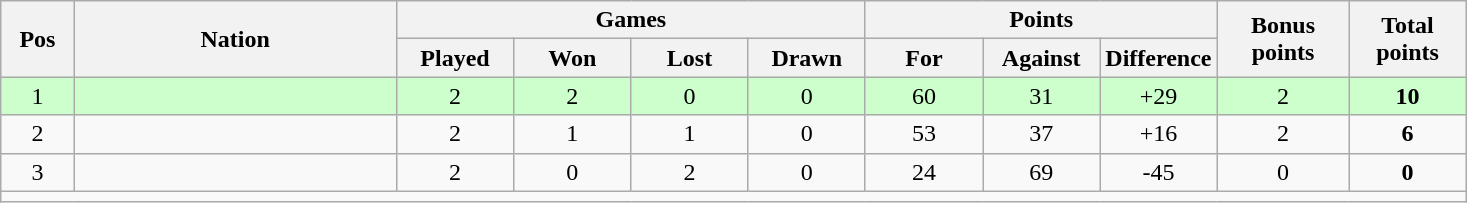<table class="wikitable" style="text-align:center">
<tr>
<th rowspan="2" style="width:5%;">Pos</th>
<th rowspan="2" style="width:22%;">Nation</th>
<th colspan="4" style="width:32%;">Games</th>
<th colspan="3" style="width:32%;">Points</th>
<th rowspan="2" style="width:9%;">Bonus<br>points</th>
<th rowspan="2" style="width:9%;">Total<br>points</th>
</tr>
<tr>
<th style="width:8%;">Played</th>
<th style="width:8%;">Won</th>
<th style="width:8%;">Lost</th>
<th style="width:8%;">Drawn</th>
<th style="width:8%;">For</th>
<th style="width:8%;">Against</th>
<th style="width:8%;">Difference</th>
</tr>
<tr bgcolor="#ccffcc">
<td>1</td>
<td align="left"></td>
<td>2</td>
<td>2</td>
<td>0</td>
<td>0</td>
<td>60</td>
<td>31</td>
<td>+29</td>
<td>2</td>
<td><strong>10</strong></td>
</tr>
<tr>
<td>2</td>
<td align="left"></td>
<td>2</td>
<td>1</td>
<td>1</td>
<td>0</td>
<td>53</td>
<td>37</td>
<td>+16</td>
<td>2</td>
<td><strong>6</strong></td>
</tr>
<tr>
<td>3</td>
<td align="left"></td>
<td>2</td>
<td>0</td>
<td>2</td>
<td>0</td>
<td>24</td>
<td>69</td>
<td>-45</td>
<td>0</td>
<td><strong>0</strong></td>
</tr>
<tr>
<td colspan="100%" style="text-align:center;"></td>
</tr>
</table>
